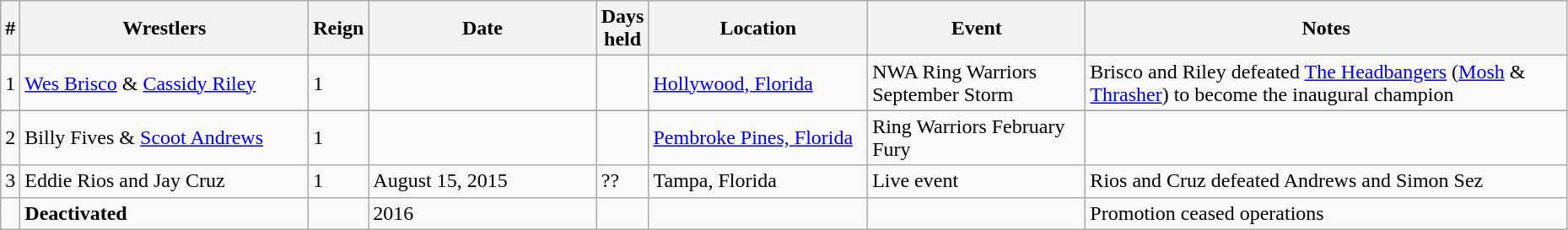<table class="wikitable sortable" width=98%>
<tr>
<th width=0%>#</th>
<th width=20%>Wrestlers</th>
<th width=0%>Reign</th>
<th width=16%>Date</th>
<th width=0%>Days<br>held</th>
<th width=15%>Location</th>
<th width=15%>Event</th>
<th width=44% class="unsortable">Notes</th>
</tr>
<tr>
<td>1</td>
<td><a href='#'>Wes Brisco</a> & <a href='#'>Cassidy Riley</a></td>
<td>1</td>
<td></td>
<td></td>
<td><a href='#'>Hollywood, Florida</a></td>
<td>NWA Ring Warriors September Storm</td>
<td>Brisco and Riley defeated <a href='#'>The Headbangers</a> (<a href='#'>Mosh</a> & <a href='#'>Thrasher</a>) to become the inaugural champion</td>
</tr>
<tr>
</tr>
<tr>
<td>2</td>
<td>Billy Fives & <a href='#'>Scoot Andrews</a></td>
<td>1</td>
<td></td>
<td></td>
<td><a href='#'>Pembroke Pines, Florida</a></td>
<td>Ring Warriors February Fury</td>
<td></td>
</tr>
<tr>
<td>3</td>
<td>Eddie Rios and Jay Cruz</td>
<td>1</td>
<td>August 15, 2015</td>
<td>??</td>
<td>Tampa, Florida</td>
<td>Live event</td>
<td>Rios and Cruz defeated Andrews and Simon Sez</td>
</tr>
<tr>
<td></td>
<td><strong>Deactivated</strong></td>
<td></td>
<td>2016</td>
<td></td>
<td></td>
<td></td>
<td>Promotion ceased operations</td>
</tr>
</table>
